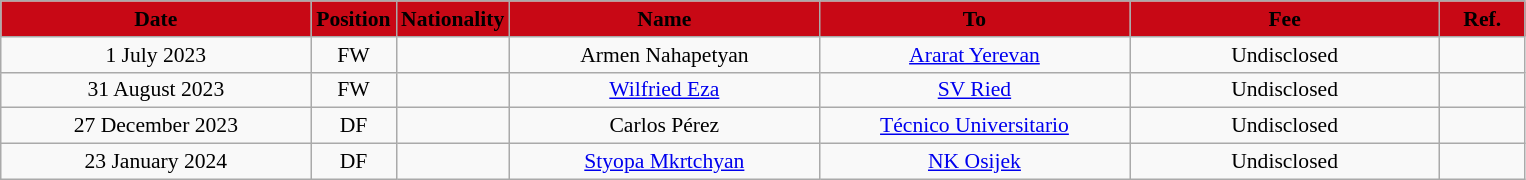<table class="wikitable"  style="text-align:center; font-size:90%; ">
<tr>
<th style="background:#C80815; color:black; width:200px;">Date</th>
<th style="background:#C80815; color:black; width:50px;">Position</th>
<th style="background:#C80815; color:black; width:50px;">Nationality</th>
<th style="background:#C80815; color:black; width:200px;">Name</th>
<th style="background:#C80815; color:black; width:200px;">To</th>
<th style="background:#C80815; color:black; width:200px;">Fee</th>
<th style="background:#C80815; color:black; width:50px;">Ref.</th>
</tr>
<tr>
<td>1 July 2023</td>
<td>FW</td>
<td></td>
<td>Armen Nahapetyan</td>
<td><a href='#'>Ararat Yerevan</a></td>
<td>Undisclosed</td>
<td></td>
</tr>
<tr>
<td>31 August 2023</td>
<td>FW</td>
<td></td>
<td><a href='#'>Wilfried Eza</a></td>
<td><a href='#'>SV Ried</a></td>
<td>Undisclosed</td>
<td></td>
</tr>
<tr>
<td>27 December 2023</td>
<td>DF</td>
<td></td>
<td>Carlos Pérez</td>
<td><a href='#'>Técnico Universitario</a></td>
<td>Undisclosed</td>
<td></td>
</tr>
<tr>
<td>23 January 2024</td>
<td>DF</td>
<td></td>
<td><a href='#'>Styopa Mkrtchyan</a></td>
<td><a href='#'>NK Osijek</a></td>
<td>Undisclosed</td>
<td></td>
</tr>
</table>
